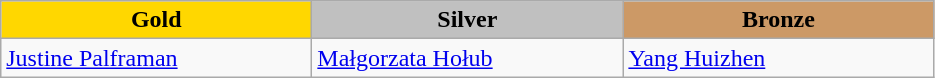<table class="wikitable" style="text-align:left">
<tr align="center">
<td width=200 bgcolor=gold><strong>Gold</strong></td>
<td width=200 bgcolor=silver><strong>Silver</strong></td>
<td width=200 bgcolor=CC9966><strong>Bronze</strong></td>
</tr>
<tr>
<td><a href='#'>Justine Palframan</a><br><em></em></td>
<td><a href='#'>Małgorzata Hołub</a><br><em></em></td>
<td><a href='#'>Yang Huizhen</a><br><em></em></td>
</tr>
</table>
